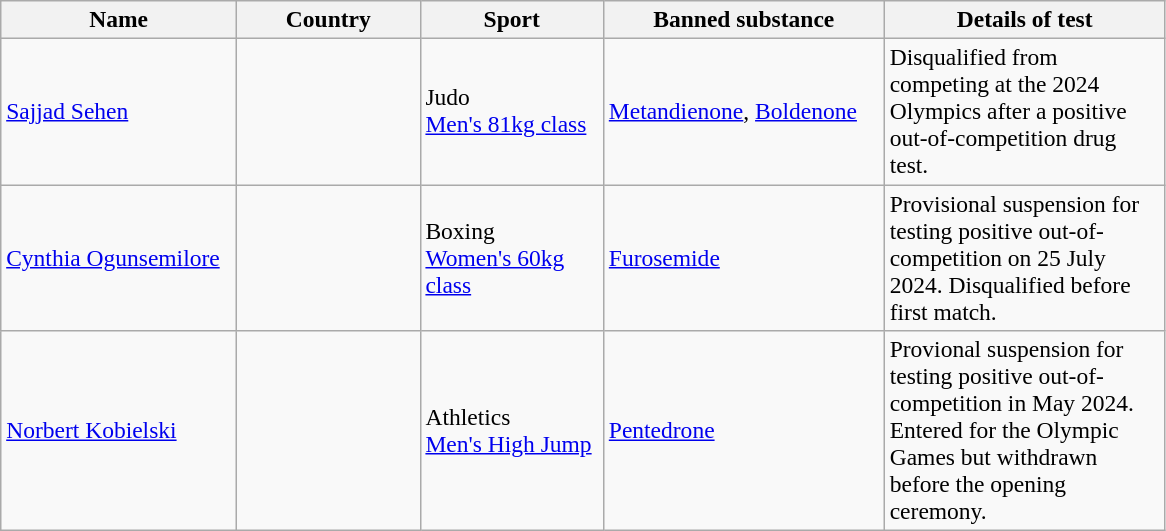<table class="wikitable sortable"  style="font-size:98%; font-size:98%;">
<tr>
<th style="width:150px;">Name</th>
<th style="width:115px;">Country</th>
<th style="width:115px;">Sport</th>
<th style="width:180px;">Banned substance</th>
<th style="width:180px;">Details of test</th>
</tr>
<tr>
<td><a href='#'>Sajjad Sehen</a></td>
<td></td>
<td>Judo <br> <a href='#'>Men's 81kg class</a></td>
<td><a href='#'>Metandienone</a>, <a href='#'>Boldenone</a></td>
<td>Disqualified from competing at the 2024 Olympics after a positive out-of-competition drug test.</td>
</tr>
<tr>
<td><a href='#'>Cynthia Ogunsemilore</a></td>
<td></td>
<td>Boxing <br> <a href='#'>Women's 60kg class</a></td>
<td><a href='#'>Furosemide</a></td>
<td>Provisional suspension for testing positive out-of-competition on 25 July 2024. Disqualified before first match.</td>
</tr>
<tr>
<td><a href='#'>Norbert Kobielski</a></td>
<td></td>
<td>Athletics <br> <a href='#'>Men's High Jump</a></td>
<td><a href='#'>Pentedrone</a></td>
<td>Provional suspension for testing positive out-of-competition in May 2024. Entered for the Olympic Games but withdrawn before the opening ceremony. </td>
</tr>
</table>
